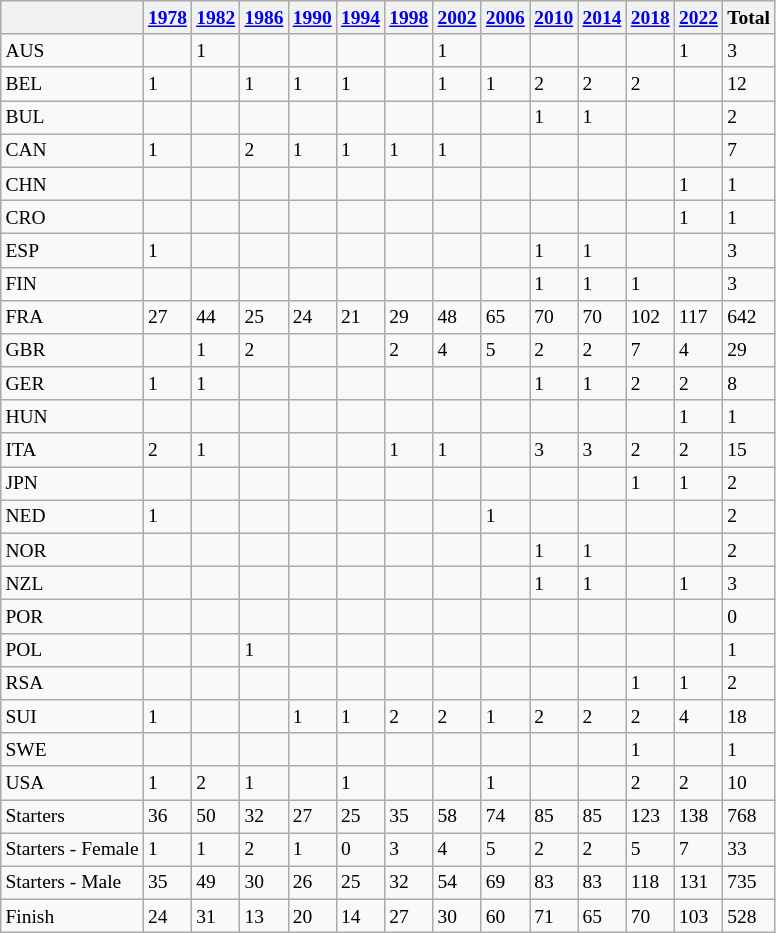<table class="wikitable" style=font-size:small>
<tr>
<th></th>
<th><a href='#'>1978</a></th>
<th><a href='#'>1982</a></th>
<th><a href='#'>1986</a></th>
<th><a href='#'>1990</a></th>
<th><a href='#'>1994</a></th>
<th><a href='#'>1998</a></th>
<th><a href='#'>2002</a></th>
<th><a href='#'>2006</a></th>
<th><a href='#'>2010</a></th>
<th><a href='#'>2014</a></th>
<th><a href='#'>2018</a></th>
<th><a href='#'>2022</a></th>
<th>Total</th>
</tr>
<tr>
<td>AUS</td>
<td></td>
<td>1</td>
<td></td>
<td></td>
<td></td>
<td></td>
<td>1</td>
<td></td>
<td></td>
<td></td>
<td></td>
<td>1</td>
<td>3</td>
</tr>
<tr>
<td>BEL</td>
<td>1</td>
<td></td>
<td>1</td>
<td>1</td>
<td>1</td>
<td></td>
<td>1</td>
<td>1</td>
<td>2</td>
<td>2</td>
<td>2</td>
<td></td>
<td>12</td>
</tr>
<tr>
<td>BUL</td>
<td></td>
<td></td>
<td></td>
<td></td>
<td></td>
<td></td>
<td></td>
<td></td>
<td>1</td>
<td>1</td>
<td></td>
<td></td>
<td>2</td>
</tr>
<tr>
<td>CAN</td>
<td>1</td>
<td></td>
<td>2</td>
<td>1</td>
<td>1</td>
<td>1</td>
<td>1</td>
<td></td>
<td></td>
<td></td>
<td></td>
<td></td>
<td>7</td>
</tr>
<tr>
<td>CHN</td>
<td></td>
<td></td>
<td></td>
<td></td>
<td></td>
<td></td>
<td></td>
<td></td>
<td></td>
<td></td>
<td></td>
<td>1</td>
<td>1</td>
</tr>
<tr>
<td>CRO</td>
<td></td>
<td></td>
<td></td>
<td></td>
<td></td>
<td></td>
<td></td>
<td></td>
<td></td>
<td></td>
<td></td>
<td>1</td>
<td>1</td>
</tr>
<tr>
<td>ESP</td>
<td>1</td>
<td></td>
<td></td>
<td></td>
<td></td>
<td></td>
<td></td>
<td></td>
<td>1</td>
<td>1</td>
<td></td>
<td></td>
<td>3</td>
</tr>
<tr>
<td>FIN</td>
<td></td>
<td></td>
<td></td>
<td></td>
<td></td>
<td></td>
<td></td>
<td></td>
<td>1</td>
<td>1</td>
<td>1</td>
<td></td>
<td>3</td>
</tr>
<tr>
<td>FRA</td>
<td>27</td>
<td>44</td>
<td>25</td>
<td>24</td>
<td>21</td>
<td>29</td>
<td>48</td>
<td>65</td>
<td>70</td>
<td>70</td>
<td>102</td>
<td>117</td>
<td>642</td>
</tr>
<tr>
<td>GBR</td>
<td></td>
<td>1</td>
<td>2</td>
<td></td>
<td></td>
<td>2</td>
<td>4</td>
<td>5</td>
<td>2</td>
<td>2</td>
<td>7</td>
<td>4</td>
<td>29</td>
</tr>
<tr>
<td>GER</td>
<td>1</td>
<td>1</td>
<td></td>
<td></td>
<td></td>
<td></td>
<td></td>
<td></td>
<td>1</td>
<td>1</td>
<td>2</td>
<td>2</td>
<td>8</td>
</tr>
<tr>
<td>HUN</td>
<td></td>
<td></td>
<td></td>
<td></td>
<td></td>
<td></td>
<td></td>
<td></td>
<td></td>
<td></td>
<td></td>
<td>1</td>
<td>1</td>
</tr>
<tr>
<td>ITA</td>
<td>2</td>
<td>1</td>
<td></td>
<td></td>
<td></td>
<td>1</td>
<td>1</td>
<td></td>
<td>3</td>
<td>3</td>
<td>2</td>
<td>2</td>
<td>15</td>
</tr>
<tr>
<td>JPN</td>
<td></td>
<td></td>
<td></td>
<td></td>
<td></td>
<td></td>
<td></td>
<td></td>
<td></td>
<td></td>
<td>1</td>
<td>1</td>
<td>2</td>
</tr>
<tr>
<td>NED</td>
<td>1</td>
<td></td>
<td></td>
<td></td>
<td></td>
<td></td>
<td></td>
<td>1</td>
<td></td>
<td></td>
<td></td>
<td></td>
<td>2</td>
</tr>
<tr>
<td>NOR</td>
<td></td>
<td></td>
<td></td>
<td></td>
<td></td>
<td></td>
<td></td>
<td></td>
<td>1</td>
<td>1</td>
<td></td>
<td></td>
<td>2</td>
</tr>
<tr>
<td>NZL</td>
<td></td>
<td></td>
<td></td>
<td></td>
<td></td>
<td></td>
<td></td>
<td></td>
<td>1</td>
<td>1</td>
<td></td>
<td>1</td>
<td>3</td>
</tr>
<tr>
<td>POR</td>
<td></td>
<td></td>
<td></td>
<td></td>
<td></td>
<td></td>
<td></td>
<td></td>
<td></td>
<td></td>
<td></td>
<td></td>
<td>0</td>
</tr>
<tr>
<td>POL</td>
<td></td>
<td></td>
<td>1</td>
<td></td>
<td></td>
<td></td>
<td></td>
<td></td>
<td></td>
<td></td>
<td></td>
<td></td>
<td>1</td>
</tr>
<tr>
<td>RSA</td>
<td></td>
<td></td>
<td></td>
<td></td>
<td></td>
<td></td>
<td></td>
<td></td>
<td></td>
<td></td>
<td>1</td>
<td>1</td>
<td>2</td>
</tr>
<tr>
<td>SUI</td>
<td>1</td>
<td></td>
<td></td>
<td>1</td>
<td>1</td>
<td>2</td>
<td>2</td>
<td>1</td>
<td>2</td>
<td>2</td>
<td>2</td>
<td>4</td>
<td>18</td>
</tr>
<tr>
<td>SWE</td>
<td></td>
<td></td>
<td></td>
<td></td>
<td></td>
<td></td>
<td></td>
<td></td>
<td></td>
<td></td>
<td>1</td>
<td></td>
<td>1</td>
</tr>
<tr>
<td>USA</td>
<td>1</td>
<td>2</td>
<td>1</td>
<td></td>
<td>1</td>
<td></td>
<td></td>
<td>1</td>
<td></td>
<td></td>
<td>2</td>
<td>2</td>
<td>10</td>
</tr>
<tr>
<td>Starters</td>
<td>36</td>
<td>50</td>
<td>32</td>
<td>27</td>
<td>25</td>
<td>35</td>
<td>58</td>
<td>74</td>
<td>85</td>
<td>85</td>
<td>123</td>
<td>138</td>
<td>768</td>
</tr>
<tr>
<td>Starters - Female</td>
<td>1</td>
<td>1</td>
<td>2</td>
<td>1</td>
<td>0</td>
<td>3</td>
<td>4</td>
<td>5</td>
<td>2</td>
<td>2</td>
<td>5</td>
<td>7</td>
<td>33</td>
</tr>
<tr>
<td>Starters - Male</td>
<td>35</td>
<td>49</td>
<td>30</td>
<td>26</td>
<td>25</td>
<td>32</td>
<td>54</td>
<td>69</td>
<td>83</td>
<td>83</td>
<td>118</td>
<td>131</td>
<td>735</td>
</tr>
<tr>
<td>Finish</td>
<td>24</td>
<td>31</td>
<td>13</td>
<td>20</td>
<td>14</td>
<td>27</td>
<td>30</td>
<td>60</td>
<td>71</td>
<td>65</td>
<td>70</td>
<td>103</td>
<td>528</td>
</tr>
</table>
